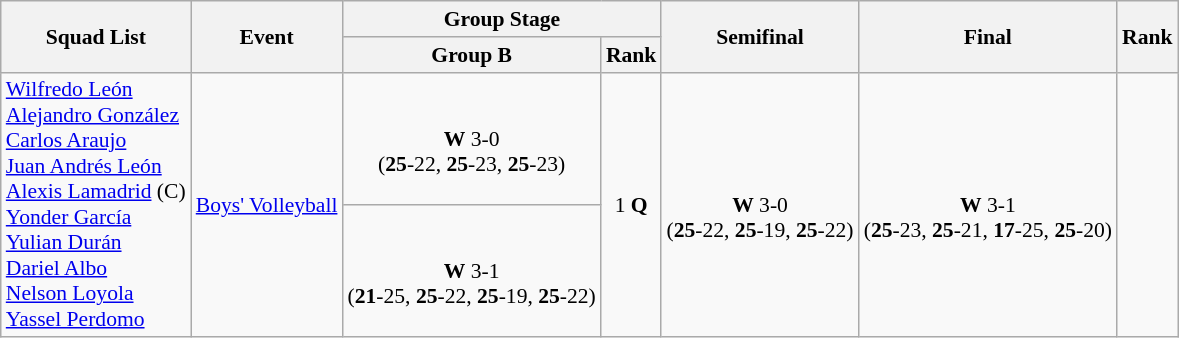<table class=wikitable style="font-size:90%">
<tr>
<th rowspan=2>Squad List</th>
<th rowspan=2>Event</th>
<th colspan=2>Group Stage</th>
<th rowspan=2>Semifinal</th>
<th rowspan=2>Final</th>
<th rowspan=2>Rank</th>
</tr>
<tr>
<th>Group B</th>
<th>Rank</th>
</tr>
<tr>
<td rowspan=2><a href='#'>Wilfredo León</a><br><a href='#'>Alejandro González</a><br><a href='#'>Carlos Araujo</a><br><a href='#'>Juan Andrés León</a><br><a href='#'>Alexis Lamadrid</a> (C)<br><a href='#'>Yonder García</a><br><a href='#'>Yulian Durán</a><br><a href='#'>Dariel Albo</a><br><a href='#'>Nelson Loyola</a><br><a href='#'>Yassel Perdomo</a></td>
<td rowspan=2><a href='#'>Boys' Volleyball</a></td>
<td align=center><br> <strong>W</strong> 3-0<br> (<strong>25</strong>-22, <strong>25</strong>-23, <strong>25</strong>-23)</td>
<td rowspan=2 align=center>1 <strong>Q</strong></td>
<td rowspan=2 align=center><br> <strong>W</strong> 3-0<br> (<strong>25</strong>-22, <strong>25</strong>-19, <strong>25</strong>-22)</td>
<td rowspan=2 align=center><br> <strong>W</strong> 3-1<br> (<strong>25</strong>-23, <strong>25</strong>-21, <strong>17</strong>-25, <strong>25</strong>-20)</td>
<td rowspan=2 align=center></td>
</tr>
<tr>
<td align=center><br> <strong>W</strong> 3-1<br> (<strong>21</strong>-25, <strong>25</strong>-22, <strong>25</strong>-19, <strong>25</strong>-22)</td>
</tr>
</table>
